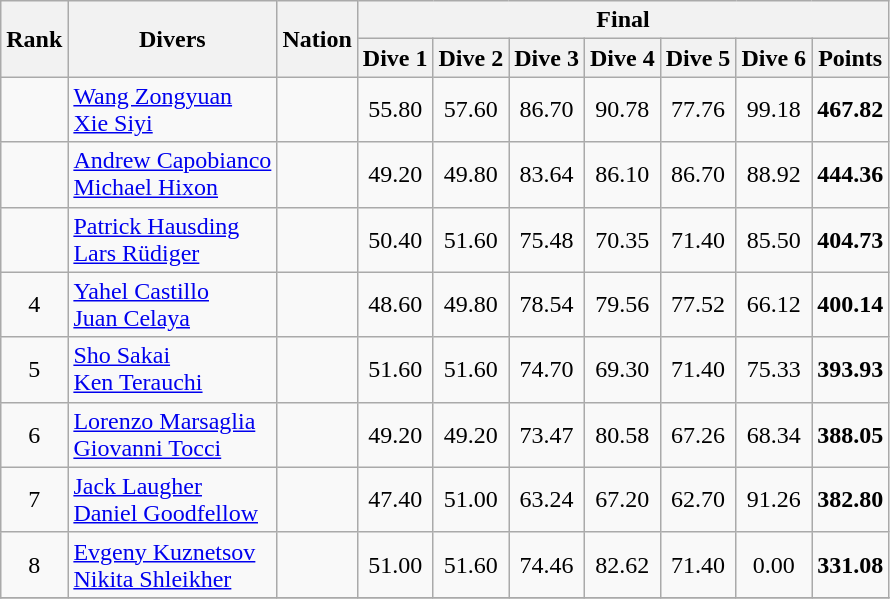<table class="wikitable sortable" style="text-align:center">
<tr>
<th rowspan=2 data-sort-type=number>Rank</th>
<th rowspan=2>Divers</th>
<th rowspan=2>Nation</th>
<th colspan=7>Final</th>
</tr>
<tr>
<th>Dive 1</th>
<th>Dive 2</th>
<th>Dive 3</th>
<th>Dive 4</th>
<th>Dive 5</th>
<th>Dive 6</th>
<th>Points</th>
</tr>
<tr>
<td></td>
<td align=left><a href='#'>Wang Zongyuan</a><br><a href='#'>Xie Siyi</a></td>
<td align=left></td>
<td>55.80</td>
<td>57.60</td>
<td>86.70</td>
<td>90.78</td>
<td>77.76</td>
<td>99.18</td>
<td><strong>467.82</strong></td>
</tr>
<tr>
<td></td>
<td align=left><a href='#'>Andrew Capobianco</a> <br> <a href='#'>Michael Hixon</a></td>
<td align=left></td>
<td>49.20</td>
<td>49.80</td>
<td>83.64</td>
<td>86.10</td>
<td>86.70</td>
<td>88.92</td>
<td><strong>444.36</strong></td>
</tr>
<tr>
<td></td>
<td align=left><a href='#'>Patrick Hausding</a><br><a href='#'>Lars Rüdiger</a></td>
<td align=left></td>
<td>50.40</td>
<td>51.60</td>
<td>75.48</td>
<td>70.35</td>
<td>71.40</td>
<td>85.50</td>
<td><strong>404.73</strong></td>
</tr>
<tr>
<td>4</td>
<td align=left><a href='#'>Yahel Castillo</a><br> <a href='#'>Juan Celaya</a></td>
<td align=left></td>
<td>48.60</td>
<td>49.80</td>
<td>78.54</td>
<td>79.56</td>
<td>77.52</td>
<td>66.12</td>
<td><strong>400.14</strong></td>
</tr>
<tr>
<td>5</td>
<td align=left><a href='#'>Sho Sakai</a><br><a href='#'>Ken Terauchi</a></td>
<td align=left></td>
<td>51.60</td>
<td>51.60</td>
<td>74.70</td>
<td>69.30</td>
<td>71.40</td>
<td>75.33</td>
<td><strong>393.93</strong></td>
</tr>
<tr>
<td>6</td>
<td align=left><a href='#'>Lorenzo Marsaglia</a><br><a href='#'>Giovanni Tocci</a></td>
<td align=left></td>
<td>49.20</td>
<td>49.20</td>
<td>73.47</td>
<td>80.58</td>
<td>67.26</td>
<td>68.34</td>
<td><strong>388.05</strong></td>
</tr>
<tr>
<td>7</td>
<td align=left><a href='#'>Jack Laugher</a><br><a href='#'>Daniel Goodfellow</a></td>
<td align=left></td>
<td>47.40</td>
<td>51.00</td>
<td>63.24</td>
<td>67.20</td>
<td>62.70</td>
<td>91.26</td>
<td><strong>382.80</strong></td>
</tr>
<tr>
<td>8</td>
<td align=left><a href='#'>Evgeny Kuznetsov</a><br><a href='#'>Nikita Shleikher</a></td>
<td align=left></td>
<td>51.00</td>
<td>51.60</td>
<td>74.46</td>
<td>82.62</td>
<td>71.40</td>
<td>0.00</td>
<td><strong>331.08</strong></td>
</tr>
<tr>
</tr>
</table>
